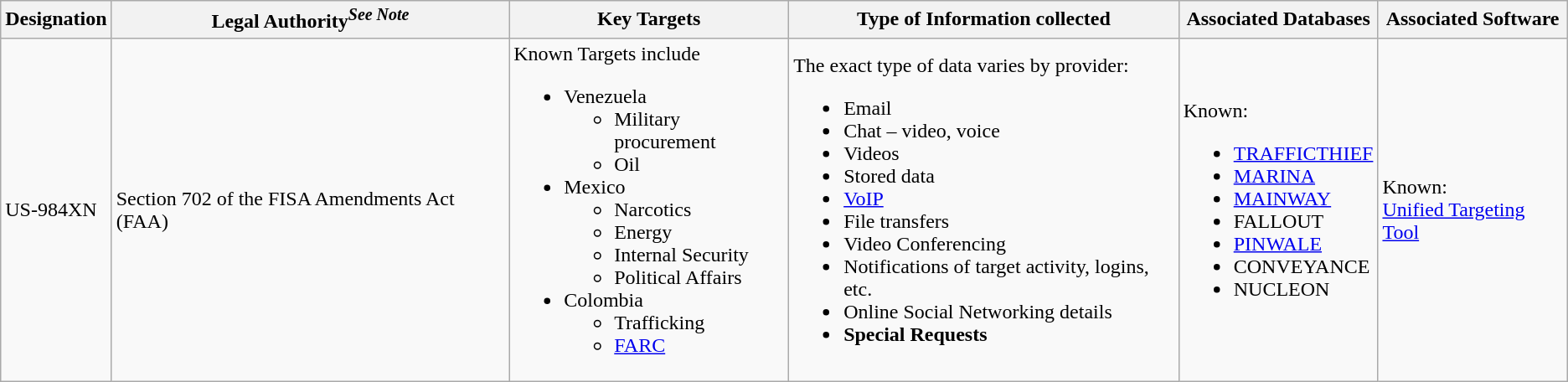<table class="wikitable sortable">
<tr>
<th>Designation</th>
<th>Legal Authority<sup><em>See Note</em></sup></th>
<th>Key Targets</th>
<th>Type of Information collected</th>
<th>Associated Databases</th>
<th>Associated Software</th>
</tr>
<tr>
<td>US-984XN </td>
<td>Section 702 of the FISA Amendments Act (FAA)</td>
<td>Known Targets include<br><ul><li>Venezuela<ul><li>Military procurement</li><li>Oil</li></ul></li><li>Mexico<ul><li>Narcotics</li><li>Energy</li><li>Internal Security</li><li>Political Affairs</li></ul></li><li>Colombia<ul><li>Trafficking</li><li><a href='#'>FARC</a></li></ul></li></ul></td>
<td>The exact type of data varies by provider:<br><ul><li>Email</li><li>Chat – video, voice</li><li>Videos</li><li>Stored data</li><li><a href='#'>VoIP</a></li><li>File transfers</li><li>Video Conferencing</li><li>Notifications of target activity, logins, etc.</li><li>Online Social Networking details</li><li><strong>Special Requests</strong></li></ul></td>
<td>Known:<br><ul><li><a href='#'>TRAFFICTHIEF</a></li><li><a href='#'>MARINA</a></li><li><a href='#'>MAINWAY</a></li><li>FALLOUT</li><li><a href='#'>PINWALE</a></li><li>CONVEYANCE</li><li>NUCLEON</li></ul></td>
<td>Known:<br><a href='#'>Unified Targeting Tool</a></td>
</tr>
</table>
